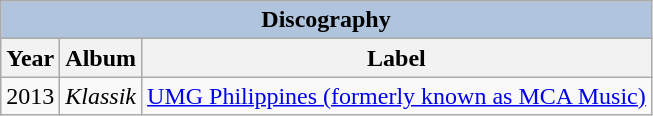<table class="wikitable">
<tr>
<th colspan="3" style="background:LightSteelBlue;">Discography</th>
</tr>
<tr>
<th>Year</th>
<th>Album</th>
<th>Label</th>
</tr>
<tr>
<td>2013</td>
<td><em>Klassik</em></td>
<td><a href='#'>UMG Philippines (formerly known as MCA Music)</a></td>
</tr>
</table>
